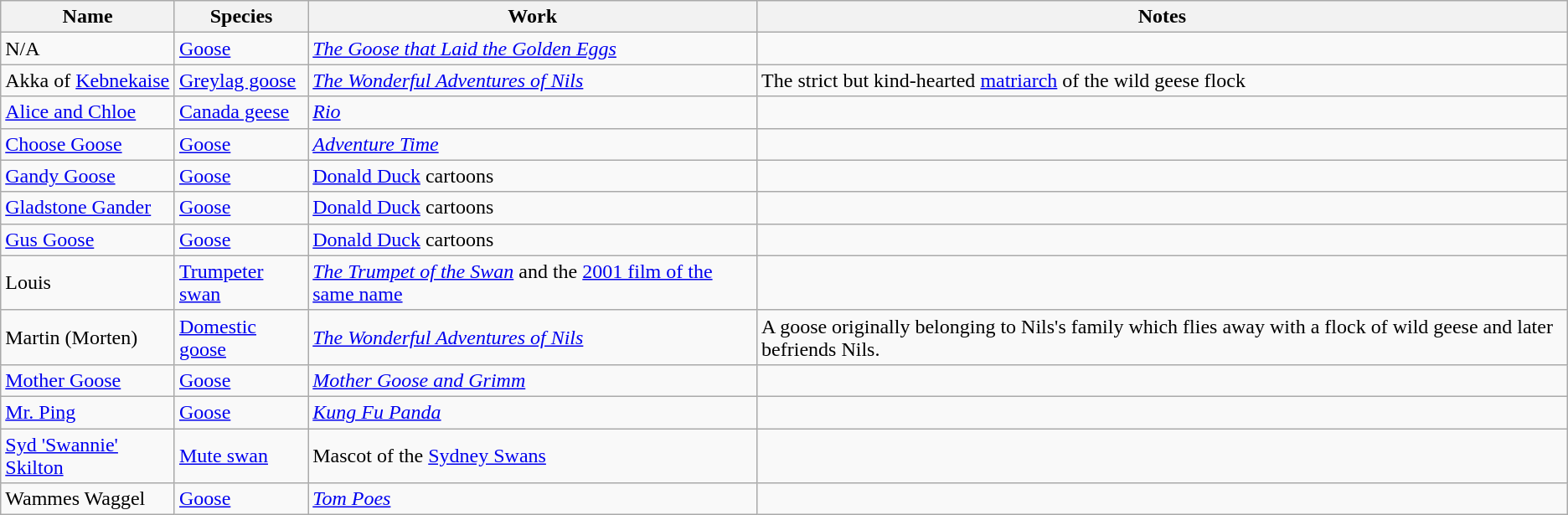<table class="wikitable">
<tr>
<th>Name</th>
<th>Species</th>
<th>Work</th>
<th>Notes</th>
</tr>
<tr>
<td>N/A</td>
<td><a href='#'>Goose</a></td>
<td><em><a href='#'>The Goose that Laid the Golden Eggs</a></em></td>
<td></td>
</tr>
<tr>
<td>Akka of <a href='#'>Kebnekaise</a></td>
<td><a href='#'>Greylag goose</a></td>
<td><em><a href='#'>The Wonderful Adventures of Nils</a></em></td>
<td>The strict but kind-hearted <a href='#'>matriarch</a> of the wild geese flock</td>
</tr>
<tr>
<td><a href='#'>Alice and Chloe</a></td>
<td><a href='#'>Canada geese</a></td>
<td><em><a href='#'>Rio</a></em></td>
<td></td>
</tr>
<tr>
<td><a href='#'>Choose Goose</a></td>
<td><a href='#'>Goose</a></td>
<td><em><a href='#'>Adventure Time</a></em></td>
<td></td>
</tr>
<tr>
<td><a href='#'>Gandy Goose</a></td>
<td><a href='#'>Goose</a></td>
<td><a href='#'>Donald Duck</a> cartoons</td>
<td></td>
</tr>
<tr>
<td><a href='#'>Gladstone Gander</a></td>
<td><a href='#'>Goose</a></td>
<td><a href='#'>Donald Duck</a> cartoons</td>
<td></td>
</tr>
<tr>
<td><a href='#'>Gus Goose</a></td>
<td><a href='#'>Goose</a></td>
<td><a href='#'>Donald Duck</a> cartoons</td>
<td></td>
</tr>
<tr>
<td>Louis</td>
<td><a href='#'>Trumpeter swan</a></td>
<td><em><a href='#'>The Trumpet of the Swan</a></em> and the <a href='#'>2001 film of the same name</a></td>
<td></td>
</tr>
<tr>
<td>Martin (Morten)</td>
<td><a href='#'>Domestic goose</a></td>
<td><em><a href='#'>The Wonderful Adventures of Nils</a></em></td>
<td>A goose originally belonging to Nils's family which flies away with a flock of wild geese and later befriends Nils.</td>
</tr>
<tr>
<td><a href='#'>Mother Goose</a></td>
<td><a href='#'>Goose</a></td>
<td><em><a href='#'>Mother Goose and Grimm</a></em></td>
<td></td>
</tr>
<tr>
<td><a href='#'>Mr. Ping</a></td>
<td><a href='#'>Goose</a></td>
<td><em><a href='#'>Kung Fu Panda</a></em></td>
<td></td>
</tr>
<tr>
<td><a href='#'>Syd 'Swannie' Skilton</a></td>
<td><a href='#'>Mute swan</a></td>
<td>Mascot of the <a href='#'>Sydney Swans</a></td>
<td></td>
</tr>
<tr>
<td>Wammes Waggel</td>
<td><a href='#'>Goose</a></td>
<td><em><a href='#'>Tom Poes</a></em></td>
<td></td>
</tr>
</table>
